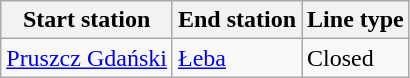<table class="wikitable">
<tr>
<th>Start station</th>
<th>End station</th>
<th>Line type</th>
</tr>
<tr>
<td><a href='#'>Pruszcz Gdański</a></td>
<td><a href='#'>Łeba</a></td>
<td>Closed</td>
</tr>
</table>
